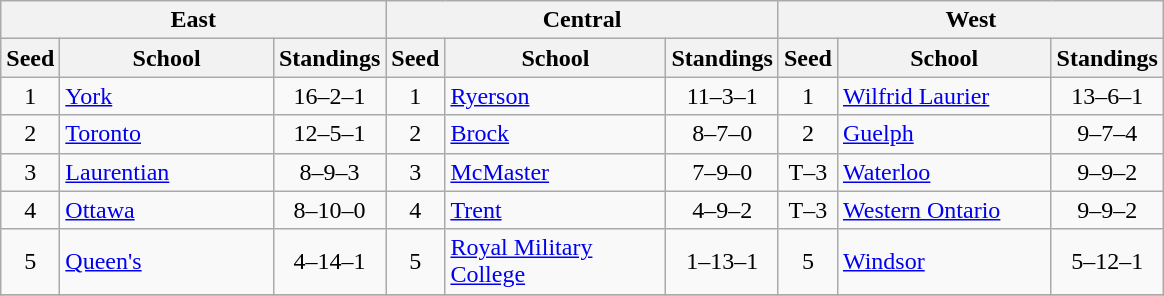<table class="wikitable">
<tr>
<th colspan=3>East</th>
<th colspan=3>Central</th>
<th colspan=3>West</th>
</tr>
<tr>
<th>Seed</th>
<th style="width:135px">School</th>
<th>Standings</th>
<th>Seed</th>
<th style="width:140px">School</th>
<th>Standings</th>
<th>Seed</th>
<th style="width:135px">School</th>
<th>Standings</th>
</tr>
<tr>
<td align=center>1</td>
<td><a href='#'>York</a></td>
<td align=center>16–2–1</td>
<td align=center>1</td>
<td><a href='#'>Ryerson</a></td>
<td align=center>11–3–1</td>
<td align=center>1</td>
<td><a href='#'>Wilfrid Laurier</a></td>
<td align=center>13–6–1</td>
</tr>
<tr>
<td align=center>2</td>
<td><a href='#'>Toronto</a></td>
<td align=center>12–5–1</td>
<td align=center>2</td>
<td><a href='#'>Brock</a></td>
<td align=center>8–7–0</td>
<td align=center>2</td>
<td><a href='#'>Guelph</a></td>
<td align=center>9–7–4</td>
</tr>
<tr>
<td align=center>3</td>
<td><a href='#'>Laurentian</a></td>
<td align=center>8–9–3</td>
<td align=center>3</td>
<td><a href='#'>McMaster</a></td>
<td align=center>7–9–0</td>
<td align=center>T–3</td>
<td><a href='#'>Waterloo</a></td>
<td align=center>9–9–2</td>
</tr>
<tr>
<td align=center>4</td>
<td><a href='#'>Ottawa</a></td>
<td align=center>8–10–0</td>
<td align=center>4</td>
<td><a href='#'>Trent</a></td>
<td align=center>4–9–2</td>
<td align=center>T–3</td>
<td><a href='#'>Western Ontario</a></td>
<td align=center>9–9–2</td>
</tr>
<tr>
<td align=center>5</td>
<td><a href='#'>Queen's</a></td>
<td align=center>4–14–1</td>
<td align=center>5</td>
<td><a href='#'>Royal Military College</a></td>
<td align=center>1–13–1</td>
<td align=center>5</td>
<td><a href='#'>Windsor</a></td>
<td align=center>5–12–1</td>
</tr>
<tr>
</tr>
</table>
